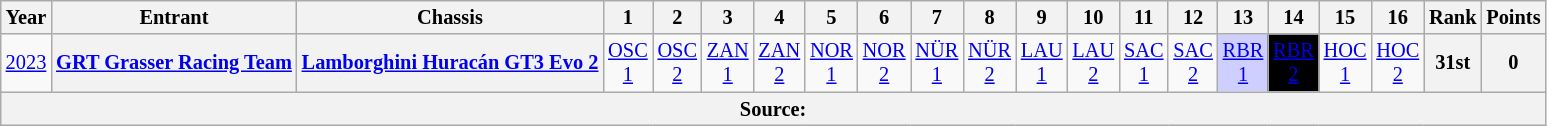<table class="wikitable" style="text-align:center; font-size:85%">
<tr>
<th>Year</th>
<th>Entrant</th>
<th>Chassis</th>
<th>1</th>
<th>2</th>
<th>3</th>
<th>4</th>
<th>5</th>
<th>6</th>
<th>7</th>
<th>8</th>
<th>9</th>
<th>10</th>
<th>11</th>
<th>12</th>
<th>13</th>
<th>14</th>
<th>15</th>
<th>16</th>
<th>Rank</th>
<th>Points</th>
</tr>
<tr>
<td><a href='#'>2023</a></td>
<th nowrap><a href='#'>GRT Grasser Racing Team</a></th>
<th nowrap><a href='#'>Lamborghini Huracán GT3 Evo 2</a></th>
<td><a href='#'>OSC<br>1</a></td>
<td><a href='#'>OSC<br>2</a></td>
<td><a href='#'>ZAN<br>1</a></td>
<td><a href='#'>ZAN<br>2</a></td>
<td><a href='#'>NOR<br>1</a></td>
<td><a href='#'>NOR<br>2</a></td>
<td><a href='#'>NÜR<br>1</a></td>
<td><a href='#'>NÜR<br>2</a></td>
<td><a href='#'>LAU<br>1</a></td>
<td><a href='#'>LAU<br>2</a></td>
<td><a href='#'>SAC<br>1</a></td>
<td><a href='#'>SAC<br>2</a></td>
<td style="background:#CFCFFF;"><a href='#'>RBR<br>1</a><br></td>
<td style="background:#000000;color:white"><a href='#'><span>RBR<br>2</span></a><br></td>
<td><a href='#'>HOC<br>1</a></td>
<td><a href='#'>HOC<br>2</a></td>
<th>31st</th>
<th>0</th>
</tr>
<tr>
<th colspan="21">Source:</th>
</tr>
</table>
